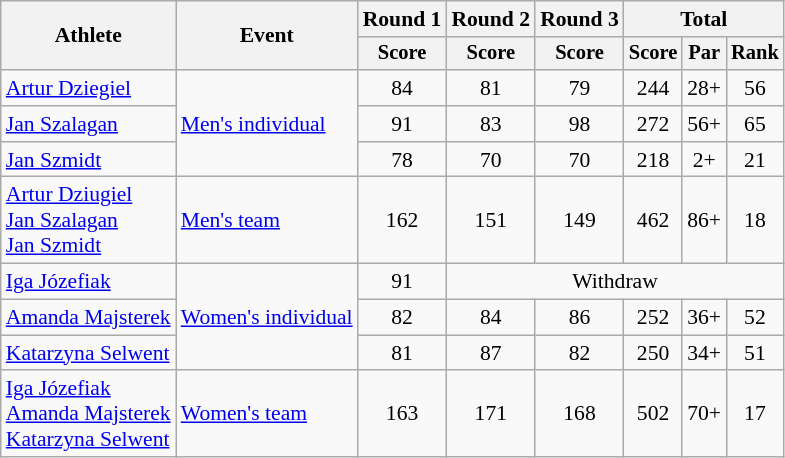<table class=wikitable style="font-size:90%;">
<tr>
<th rowspan=2>Athlete</th>
<th rowspan=2>Event</th>
<th>Round 1</th>
<th>Round 2</th>
<th>Round 3</th>
<th colspan=3>Total</th>
</tr>
<tr style="font-size:95%">
<th>Score</th>
<th>Score</th>
<th>Score</th>
<th>Score</th>
<th>Par</th>
<th>Rank</th>
</tr>
<tr align=center>
<td align=left><a href='#'>Artur Dziegiel</a></td>
<td align=left rowspan=3><a href='#'>Men's individual</a></td>
<td>84</td>
<td>81</td>
<td>79</td>
<td>244</td>
<td>28+</td>
<td>56</td>
</tr>
<tr align=center>
<td align=left><a href='#'>Jan Szalagan</a></td>
<td>91</td>
<td>83</td>
<td>98</td>
<td>272</td>
<td>56+</td>
<td>65</td>
</tr>
<tr align=center>
<td align=left><a href='#'>Jan Szmidt</a></td>
<td>78</td>
<td>70</td>
<td>70</td>
<td>218</td>
<td>2+</td>
<td>21</td>
</tr>
<tr align=center>
<td align=left><a href='#'>Artur Dziugiel</a><br><a href='#'>Jan Szalagan</a><br><a href='#'>Jan Szmidt</a></td>
<td align=left><a href='#'>Men's team</a></td>
<td>162</td>
<td>151</td>
<td>149</td>
<td>462</td>
<td>86+</td>
<td>18</td>
</tr>
<tr align=center>
<td align=left><a href='#'>Iga Józefiak</a></td>
<td align=left rowspan=3><a href='#'>Women's individual</a></td>
<td>91</td>
<td colspan=6>Withdraw</td>
</tr>
<tr align=center>
<td align=left><a href='#'>Amanda Majsterek</a></td>
<td>82</td>
<td>84</td>
<td>86</td>
<td>252</td>
<td>36+</td>
<td>52</td>
</tr>
<tr align=center>
<td align=left><a href='#'>Katarzyna Selwent</a></td>
<td>81</td>
<td>87</td>
<td>82</td>
<td>250</td>
<td>34+</td>
<td>51</td>
</tr>
<tr align=center>
<td align=left><a href='#'>Iga Józefiak</a><br><a href='#'>Amanda Majsterek</a><br><a href='#'>Katarzyna Selwent</a></td>
<td align=left><a href='#'>Women's team</a></td>
<td>163</td>
<td>171</td>
<td>168</td>
<td>502</td>
<td>70+</td>
<td>17</td>
</tr>
</table>
